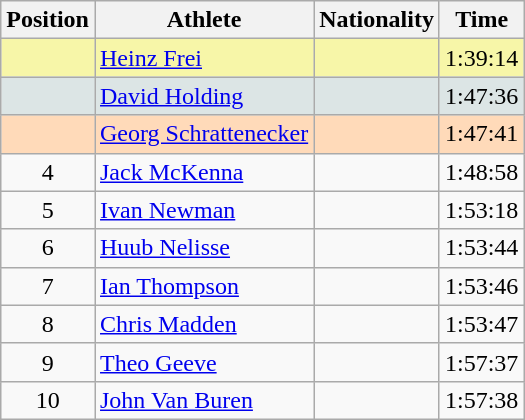<table class="wikitable sortable">
<tr>
<th>Position</th>
<th>Athlete</th>
<th>Nationality</th>
<th>Time</th>
</tr>
<tr bgcolor="#F7F6A8">
<td align=center></td>
<td><a href='#'>Heinz Frei</a></td>
<td></td>
<td>1:39:14</td>
</tr>
<tr bgcolor="#DCE5E5">
<td align=center></td>
<td><a href='#'>David Holding</a></td>
<td></td>
<td>1:47:36</td>
</tr>
<tr bgcolor="#FFDAB9">
<td align=center></td>
<td><a href='#'>Georg Schrattenecker</a></td>
<td></td>
<td>1:47:41</td>
</tr>
<tr>
<td align=center>4</td>
<td><a href='#'>Jack McKenna</a></td>
<td></td>
<td>1:48:58</td>
</tr>
<tr>
<td align=center>5</td>
<td><a href='#'>Ivan Newman</a></td>
<td></td>
<td>1:53:18</td>
</tr>
<tr>
<td align=center>6</td>
<td><a href='#'>Huub Nelisse</a></td>
<td></td>
<td>1:53:44</td>
</tr>
<tr>
<td align=center>7</td>
<td><a href='#'>Ian Thompson</a></td>
<td></td>
<td>1:53:46</td>
</tr>
<tr>
<td align=center>8</td>
<td><a href='#'>Chris Madden</a></td>
<td></td>
<td>1:53:47</td>
</tr>
<tr>
<td align=center>9</td>
<td><a href='#'>Theo Geeve</a></td>
<td></td>
<td>1:57:37</td>
</tr>
<tr>
<td align=center>10</td>
<td><a href='#'>John Van Buren</a></td>
<td></td>
<td>1:57:38</td>
</tr>
</table>
